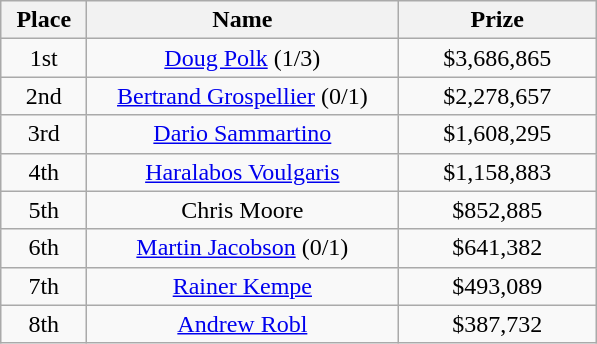<table class="wikitable">
<tr>
<th width="50">Place</th>
<th width="200">Name</th>
<th width="125">Prize</th>
</tr>
<tr>
<td align = "center">1st</td>
<td align = "center"><a href='#'>Doug Polk</a> (1/3)</td>
<td align = "center">$3,686,865</td>
</tr>
<tr>
<td align = "center">2nd</td>
<td align = "center"><a href='#'>Bertrand Grospellier</a> (0/1)</td>
<td align = "center">$2,278,657</td>
</tr>
<tr>
<td align = "center">3rd</td>
<td align = "center"><a href='#'>Dario Sammartino</a></td>
<td align = "center">$1,608,295</td>
</tr>
<tr>
<td align = "center">4th</td>
<td align = "center"><a href='#'>Haralabos Voulgaris</a></td>
<td align = "center">$1,158,883</td>
</tr>
<tr>
<td align = "center">5th</td>
<td align = "center">Chris Moore</td>
<td align = "center">$852,885</td>
</tr>
<tr>
<td align = "center">6th</td>
<td align = "center"><a href='#'>Martin Jacobson</a> (0/1)</td>
<td align = "center">$641,382</td>
</tr>
<tr>
<td align = "center">7th</td>
<td align = "center"><a href='#'>Rainer Kempe</a></td>
<td align = "center">$493,089</td>
</tr>
<tr>
<td align = "center">8th</td>
<td align = "center"><a href='#'>Andrew Robl</a></td>
<td align = "center">$387,732</td>
</tr>
</table>
